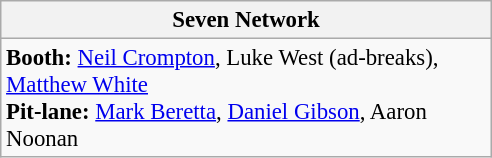<table class="wikitable" style="font-size: 95%;">
<tr>
<th width=320px>Seven Network</th>
</tr>
<tr>
<td><strong>Booth:</strong> <a href='#'>Neil Crompton</a>, Luke West (ad-breaks), <a href='#'>Matthew White</a><br><strong>Pit-lane:</strong> <a href='#'>Mark Beretta</a>, <a href='#'>Daniel Gibson</a>, Aaron Noonan</td>
</tr>
</table>
